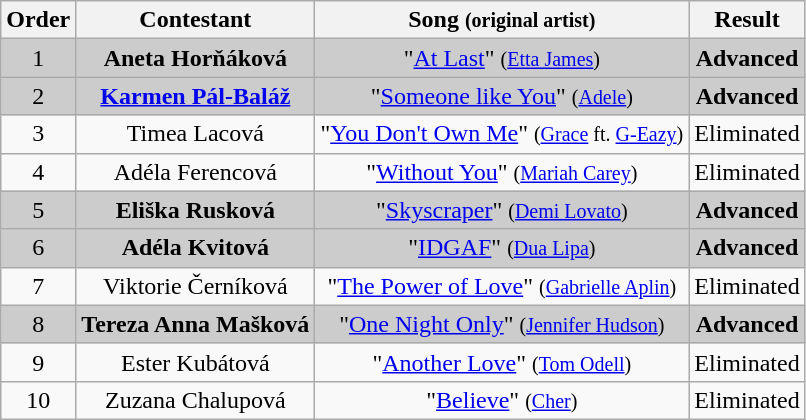<table class="wikitable plainrowheaders" style="text-align:center;">
<tr>
<th scope="col">Order</th>
<th scope="col">Contestant</th>
<th scope="col">Song <small>(original artist)</small></th>
<th scope="col">Result</th>
</tr>
<tr style="background:#ccc;">
<td>1</td>
<td><strong>Aneta Horňáková</strong></td>
<td>"<a href='#'>At Last</a>" <small>(<a href='#'>Etta James</a>)</small></td>
<td><strong>Advanced</strong></td>
</tr>
<tr style="background:#ccc;">
<td>2</td>
<td><strong><a href='#'>Karmen Pál-Baláž</a></strong></td>
<td>"<a href='#'>Someone like You</a>" <small>(<a href='#'>Adele</a>)</small></td>
<td><strong>Advanced</strong></td>
</tr>
<tr>
<td>3</td>
<td>Timea Lacová</td>
<td>"<a href='#'>You Don't Own Me</a>" <small>(<a href='#'>Grace</a> ft. <a href='#'>G-Eazy</a>)</small></td>
<td>Eliminated</td>
</tr>
<tr>
<td>4</td>
<td>Adéla Ferencová</td>
<td>"<a href='#'>Without You</a>" <small>(<a href='#'>Mariah Carey</a>)</small></td>
<td>Eliminated</td>
</tr>
<tr style="background:#ccc;">
<td>5</td>
<td><strong>Eliška Rusková</strong></td>
<td>"<a href='#'>Skyscraper</a>" <small>(<a href='#'>Demi Lovato</a>)</small></td>
<td><strong>Advanced</strong></td>
</tr>
<tr style="background:#ccc;">
<td>6</td>
<td><strong>Adéla Kvitová</strong></td>
<td>"<a href='#'>IDGAF</a>" <small>(<a href='#'>Dua Lipa</a>)</small></td>
<td><strong>Advanced</strong></td>
</tr>
<tr>
<td>7</td>
<td>Viktorie Černíková</td>
<td>"<a href='#'>The Power of Love</a>" <small>(<a href='#'>Gabrielle Aplin</a>)</small></td>
<td>Eliminated</td>
</tr>
<tr style="background:#ccc;">
<td>8</td>
<td><strong>Tereza Anna Mašková</strong></td>
<td>"<a href='#'>One Night Only</a>" <small>(<a href='#'>Jennifer Hudson</a>)</small></td>
<td><strong>Advanced</strong></td>
</tr>
<tr>
<td>9</td>
<td>Ester Kubátová</td>
<td>"<a href='#'>Another Love</a>" <small>(<a href='#'>Tom Odell</a>)</small></td>
<td>Eliminated</td>
</tr>
<tr>
<td>10</td>
<td>Zuzana Chalupová</td>
<td>"<a href='#'>Believe</a>" <small>(<a href='#'>Cher</a>)</small></td>
<td>Eliminated</td>
</tr>
</table>
